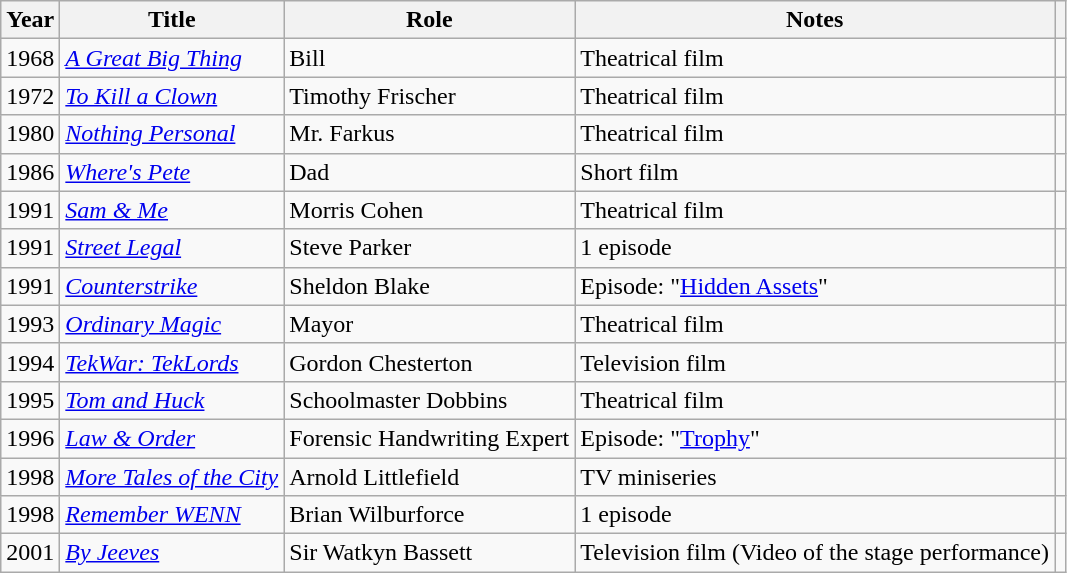<table class="wikitable sortable">
<tr>
<th>Year</th>
<th>Title</th>
<th>Role</th>
<th>Notes</th>
<th scope="col" class="unsortable"></th>
</tr>
<tr>
<td>1968</td>
<td><em><a href='#'>A Great Big Thing</a></em></td>
<td>Bill</td>
<td>Theatrical film</td>
<td></td>
</tr>
<tr>
<td>1972</td>
<td><em><a href='#'>To Kill a Clown</a></em></td>
<td>Timothy Frischer</td>
<td>Theatrical film</td>
<td></td>
</tr>
<tr>
<td>1980</td>
<td><em><a href='#'>Nothing Personal</a></em></td>
<td>Mr. Farkus</td>
<td>Theatrical film</td>
<td></td>
</tr>
<tr>
<td>1986</td>
<td><em><a href='#'>Where's Pete</a></em></td>
<td>Dad</td>
<td>Short film</td>
<td></td>
</tr>
<tr>
<td>1991</td>
<td><em><a href='#'>Sam & Me</a></em></td>
<td>Morris Cohen</td>
<td>Theatrical film</td>
<td></td>
</tr>
<tr>
<td>1991</td>
<td><em><a href='#'>Street Legal</a></em></td>
<td>Steve Parker</td>
<td>1 episode</td>
<td></td>
</tr>
<tr>
<td>1991</td>
<td><em><a href='#'>Counterstrike</a></em></td>
<td>Sheldon Blake</td>
<td>Episode: "<a href='#'>Hidden Assets</a>"</td>
<td></td>
</tr>
<tr>
<td>1993</td>
<td><em><a href='#'>Ordinary Magic</a></em></td>
<td>Mayor</td>
<td>Theatrical film</td>
<td></td>
</tr>
<tr>
<td>1994</td>
<td><em><a href='#'>TekWar: TekLords</a></em></td>
<td>Gordon Chesterton</td>
<td>Television film</td>
<td></td>
</tr>
<tr>
<td>1995</td>
<td><em><a href='#'>Tom and Huck</a></em></td>
<td>Schoolmaster Dobbins</td>
<td>Theatrical film</td>
<td></td>
</tr>
<tr>
<td>1996</td>
<td><em><a href='#'>Law & Order</a></em></td>
<td>Forensic Handwriting Expert</td>
<td>Episode: "<a href='#'>Trophy</a>" </td>
<td></td>
</tr>
<tr>
<td>1998</td>
<td><em><a href='#'>More Tales of the City</a></em></td>
<td>Arnold Littlefield</td>
<td>TV miniseries</td>
<td></td>
</tr>
<tr>
<td>1998</td>
<td><em><a href='#'>Remember WENN</a></em></td>
<td>Brian Wilburforce</td>
<td>1 episode</td>
<td></td>
</tr>
<tr>
<td>2001</td>
<td><em><a href='#'>By Jeeves</a></em></td>
<td>Sir Watkyn Bassett</td>
<td>Television film (Video of the stage performance)</td>
<td></td>
</tr>
</table>
